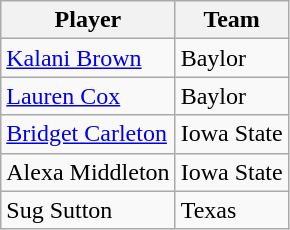<table class="wikitable">
<tr>
<th>Player</th>
<th>Team</th>
</tr>
<tr>
<td><a href='#'>Kalani Brown</a></td>
<td>Baylor</td>
</tr>
<tr>
<td><a href='#'>Lauren Cox</a></td>
<td>Baylor</td>
</tr>
<tr>
<td><a href='#'>Bridget Carleton</a></td>
<td>Iowa State</td>
</tr>
<tr>
<td>Alexa Middleton</td>
<td>Iowa State</td>
</tr>
<tr>
<td>Sug Sutton</td>
<td>Texas</td>
</tr>
</table>
